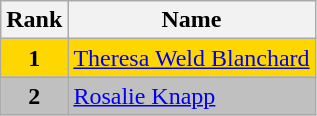<table class="wikitable">
<tr>
<th>Rank</th>
<th>Name</th>
</tr>
<tr bgcolor="gold">
<td align="center"><strong>1</strong></td>
<td><a href='#'>Theresa Weld Blanchard</a></td>
</tr>
<tr bgcolor="silver">
<td align="center"><strong>2</strong></td>
<td><a href='#'>Rosalie Knapp</a></td>
</tr>
</table>
